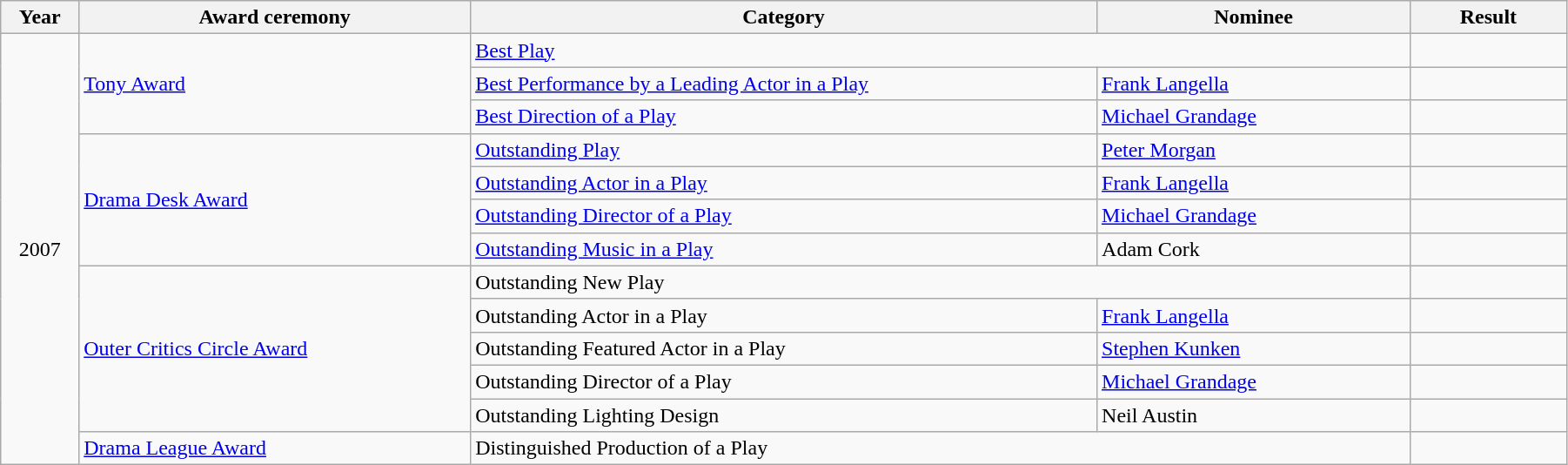<table class="wikitable" width="95%">
<tr>
<th width="5%">Year</th>
<th width="25%">Award ceremony</th>
<th width="40%">Category</th>
<th width="20%">Nominee</th>
<th width="10%">Result</th>
</tr>
<tr>
<td rowspan="13" align="center">2007</td>
<td rowspan="3"><a href='#'>Tony Award</a></td>
<td colspan="2"><a href='#'>Best Play</a></td>
<td></td>
</tr>
<tr>
<td><a href='#'>Best Performance by a Leading Actor in a Play</a></td>
<td><a href='#'>Frank Langella</a></td>
<td></td>
</tr>
<tr>
<td><a href='#'>Best Direction of a Play</a></td>
<td><a href='#'>Michael Grandage</a></td>
<td></td>
</tr>
<tr>
<td rowspan="4"><a href='#'>Drama Desk Award</a></td>
<td><a href='#'>Outstanding Play</a></td>
<td><a href='#'>Peter Morgan</a></td>
<td></td>
</tr>
<tr>
<td><a href='#'>Outstanding Actor in a Play</a></td>
<td><a href='#'>Frank Langella</a></td>
<td></td>
</tr>
<tr>
<td><a href='#'>Outstanding Director of a Play</a></td>
<td><a href='#'>Michael Grandage</a></td>
<td></td>
</tr>
<tr>
<td><a href='#'>Outstanding Music in a Play</a></td>
<td>Adam Cork</td>
<td></td>
</tr>
<tr>
<td rowspan="5"><a href='#'>Outer Critics Circle Award</a></td>
<td colspan="2">Outstanding New Play</td>
<td></td>
</tr>
<tr>
<td>Outstanding Actor in a Play</td>
<td><a href='#'>Frank Langella</a></td>
<td></td>
</tr>
<tr>
<td>Outstanding Featured Actor in a Play</td>
<td><a href='#'>Stephen Kunken</a></td>
<td></td>
</tr>
<tr>
<td>Outstanding Director of a Play</td>
<td><a href='#'>Michael Grandage</a></td>
<td></td>
</tr>
<tr>
<td>Outstanding Lighting Design</td>
<td>Neil Austin</td>
<td></td>
</tr>
<tr>
<td><a href='#'>Drama League Award</a></td>
<td colspan="2">Distinguished Production of a Play</td>
<td></td>
</tr>
</table>
